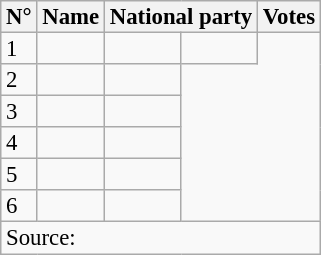<table class="wikitable sortable" style="font-size:95%;line-height:14px;">
<tr>
<th>N°</th>
<th>Name</th>
<th colspan="2">National party</th>
<th>Votes</th>
</tr>
<tr>
<td>1</td>
<td></td>
<td></td>
<td></td>
</tr>
<tr>
<td>2</td>
<td></td>
<td></td>
</tr>
<tr>
<td>3</td>
<td></td>
<td></td>
</tr>
<tr>
<td>4</td>
<td></td>
<td></td>
</tr>
<tr>
<td>5</td>
<td></td>
<td></td>
</tr>
<tr>
<td>6</td>
<td></td>
<td></td>
</tr>
<tr>
<td colspan="5">Source: </td>
</tr>
</table>
